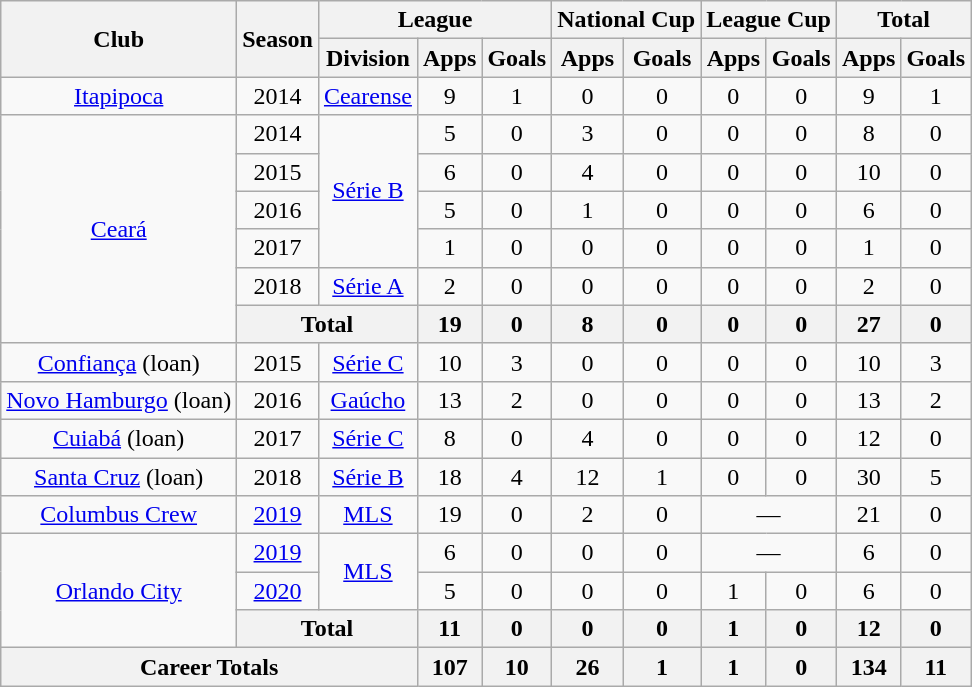<table class="wikitable" style="text-align:center;">
<tr>
<th rowspan="2">Club</th>
<th rowspan="2">Season</th>
<th colspan="3">League</th>
<th colspan="2">National Cup</th>
<th colspan="2">League Cup</th>
<th colspan="2">Total</th>
</tr>
<tr>
<th>Division</th>
<th>Apps</th>
<th>Goals</th>
<th>Apps</th>
<th>Goals</th>
<th>Apps</th>
<th>Goals</th>
<th>Apps</th>
<th>Goals</th>
</tr>
<tr>
<td><a href='#'>Itapipoca</a></td>
<td>2014</td>
<td><a href='#'>Cearense</a></td>
<td>9</td>
<td>1</td>
<td>0</td>
<td>0</td>
<td>0</td>
<td>0</td>
<td>9</td>
<td>1</td>
</tr>
<tr>
<td rowspan="6"><a href='#'>Ceará</a></td>
<td>2014</td>
<td rowspan="4"><a href='#'>Série B</a></td>
<td>5</td>
<td>0</td>
<td>3</td>
<td>0</td>
<td>0</td>
<td>0</td>
<td>8</td>
<td>0</td>
</tr>
<tr>
<td>2015</td>
<td>6</td>
<td>0</td>
<td>4</td>
<td>0</td>
<td>0</td>
<td>0</td>
<td>10</td>
<td>0</td>
</tr>
<tr>
<td>2016</td>
<td>5</td>
<td>0</td>
<td>1</td>
<td>0</td>
<td>0</td>
<td>0</td>
<td>6</td>
<td>0</td>
</tr>
<tr>
<td>2017</td>
<td>1</td>
<td>0</td>
<td>0</td>
<td>0</td>
<td>0</td>
<td>0</td>
<td>1</td>
<td>0</td>
</tr>
<tr>
<td>2018</td>
<td><a href='#'>Série A</a></td>
<td>2</td>
<td>0</td>
<td>0</td>
<td>0</td>
<td>0</td>
<td>0</td>
<td>2</td>
<td>0</td>
</tr>
<tr>
<th colspan="2">Total</th>
<th>19</th>
<th>0</th>
<th>8</th>
<th>0</th>
<th>0</th>
<th>0</th>
<th>27</th>
<th>0</th>
</tr>
<tr>
<td><a href='#'>Confiança</a> (loan)</td>
<td>2015</td>
<td><a href='#'>Série C</a></td>
<td>10</td>
<td>3</td>
<td>0</td>
<td>0</td>
<td>0</td>
<td>0</td>
<td>10</td>
<td>3</td>
</tr>
<tr>
<td><a href='#'>Novo Hamburgo</a> (loan)</td>
<td>2016</td>
<td><a href='#'>Gaúcho</a></td>
<td>13</td>
<td>2</td>
<td>0</td>
<td>0</td>
<td>0</td>
<td>0</td>
<td>13</td>
<td>2</td>
</tr>
<tr>
<td><a href='#'>Cuiabá</a> (loan)</td>
<td>2017</td>
<td><a href='#'>Série C</a></td>
<td>8</td>
<td>0</td>
<td>4</td>
<td>0</td>
<td>0</td>
<td>0</td>
<td>12</td>
<td>0</td>
</tr>
<tr>
<td><a href='#'>Santa Cruz</a> (loan)</td>
<td>2018</td>
<td><a href='#'>Série B</a></td>
<td>18</td>
<td>4</td>
<td>12</td>
<td>1</td>
<td>0</td>
<td>0</td>
<td>30</td>
<td>5</td>
</tr>
<tr>
<td><a href='#'>Columbus Crew</a></td>
<td><a href='#'>2019</a></td>
<td><a href='#'>MLS</a></td>
<td>19</td>
<td>0</td>
<td>2</td>
<td>0</td>
<td colspan="2">—</td>
<td>21</td>
<td>0</td>
</tr>
<tr>
<td rowspan="3"><a href='#'>Orlando City</a></td>
<td><a href='#'>2019</a></td>
<td rowspan="2"><a href='#'>MLS</a></td>
<td>6</td>
<td>0</td>
<td>0</td>
<td>0</td>
<td colspan="2">—</td>
<td>6</td>
<td>0</td>
</tr>
<tr>
<td><a href='#'>2020</a></td>
<td>5</td>
<td>0</td>
<td>0</td>
<td>0</td>
<td>1</td>
<td>0</td>
<td>6</td>
<td>0</td>
</tr>
<tr>
<th colspan="2">Total</th>
<th>11</th>
<th>0</th>
<th>0</th>
<th>0</th>
<th>1</th>
<th>0</th>
<th>12</th>
<th>0</th>
</tr>
<tr>
<th colspan="3">Career Totals</th>
<th>107</th>
<th>10</th>
<th>26</th>
<th>1</th>
<th>1</th>
<th>0</th>
<th>134</th>
<th>11</th>
</tr>
</table>
